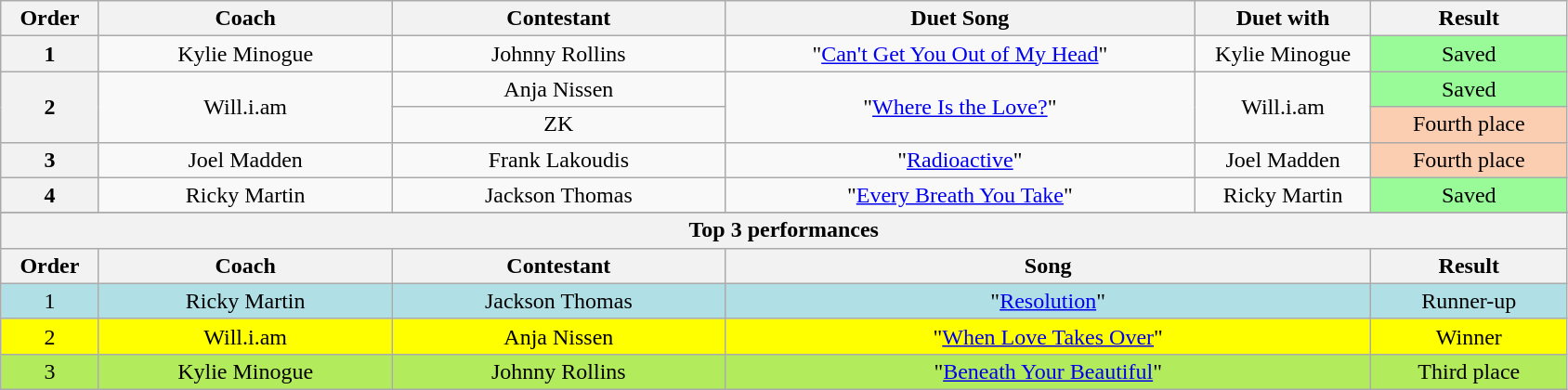<table class="wikitable" style="text-align:center; width:89%;">
<tr>
<th width="1%">Order</th>
<th width="10%">Coach</th>
<th width="17%">Contestant</th>
<th width="24%">Duet Song</th>
<th width="9%">Duet with</th>
<th width="9%">Result</th>
</tr>
<tr>
<th scope="row">1</th>
<td>Kylie Minogue</td>
<td>Johnny Rollins</td>
<td>"<a href='#'>Can't Get You Out of My Head</a>"</td>
<td>Kylie Minogue</td>
<td style="background:palegreen">Saved</td>
</tr>
<tr>
<th rowspan="2">2</th>
<td rowspan="2">Will.i.am</td>
<td>Anja Nissen</td>
<td rowspan="2">"<a href='#'>Where Is the Love?</a>"</td>
<td rowspan="2">Will.i.am</td>
<td style="background:palegreen">Saved</td>
</tr>
<tr>
<td>ZK</td>
<td style="background:#FBCEB1;">Fourth place</td>
</tr>
<tr>
<th scope="row">3</th>
<td>Joel Madden</td>
<td>Frank Lakoudis</td>
<td>"<a href='#'>Radioactive</a>"</td>
<td>Joel Madden</td>
<td style="background:#FBCEB1;">Fourth place</td>
</tr>
<tr>
<th scope="row">4</th>
<td>Ricky Martin</td>
<td>Jackson Thomas</td>
<td>"<a href='#'>Every Breath You Take</a>"</td>
<td>Ricky Martin</td>
<td style="background:palegreen">Saved</td>
</tr>
<tr>
</tr>
<tr>
<th colspan="6">Top 3 performances</th>
</tr>
<tr>
<th width="05%">Order</th>
<th width="15%">Coach</th>
<th width="15%">Contestant</th>
<th colspan="2" width="15%">Song</th>
<th width="10%">Result</th>
</tr>
<tr scope="row" style="background:#B0E0E6;">
<td>1</td>
<td>Ricky Martin</td>
<td>Jackson Thomas</td>
<td colspan="2">"<a href='#'>Resolution</a>"</td>
<td>Runner-up</td>
</tr>
<tr scope="row" style="background:Yellow;">
<td>2</td>
<td>Will.i.am</td>
<td>Anja Nissen</td>
<td colspan="2">"<a href='#'>When Love Takes Over</a>"</td>
<td>Winner</td>
</tr>
<tr scope="row"  style="background:#B2EC5D;">
<td>3</td>
<td>Kylie Minogue</td>
<td>Johnny Rollins</td>
<td colspan="2">"<a href='#'>Beneath Your Beautiful</a>"</td>
<td>Third place</td>
</tr>
</table>
